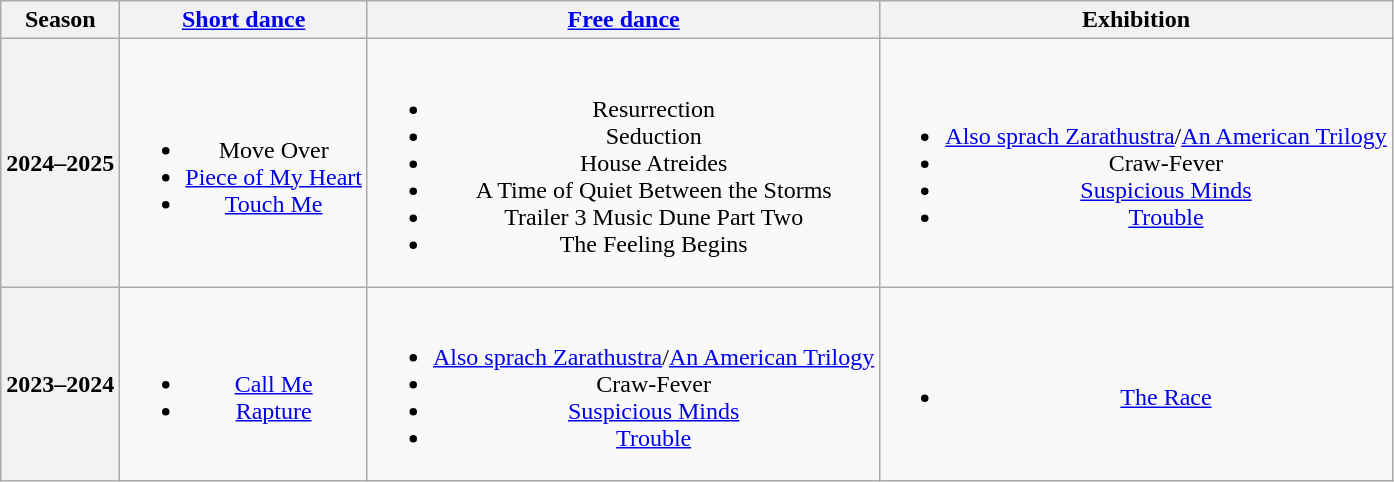<table class="wikitable" style="text-align:center">
<tr>
<th>Season</th>
<th><a href='#'>Short dance</a></th>
<th><a href='#'>Free dance</a></th>
<th>Exhibition</th>
</tr>
<tr>
<th>2024–2025 <br> </th>
<td><br><ul><li>Move Over <br> </li><li><a href='#'>Piece of My Heart</a> <br> </li><li><a href='#'>Touch Me</a> <br> </li></ul></td>
<td><br><ul><li>Resurrection</li><li>Seduction <br> </li><li>House Atreides <br> </li><li>A Time of Quiet Between the Storms</li><li>Trailer 3 Music Dune Part Two <br> </li><li>The Feeling Begins <br> </li></ul></td>
<td><br><ul><li><a href='#'>Also sprach Zarathustra</a>/<a href='#'>An American Trilogy</a> <br> </li><li>Craw-Fever <br> </li><li><a href='#'>Suspicious Minds</a> <br> </li><li><a href='#'>Trouble</a> <br> </li></ul></td>
</tr>
<tr>
<th>2023–2024 <br> </th>
<td><br><ul><li><a href='#'>Call Me</a></li><li><a href='#'>Rapture</a> <br> </li></ul></td>
<td><br><ul><li><a href='#'>Also sprach Zarathustra</a>/<a href='#'>An American Trilogy</a> <br> </li><li>Craw-Fever <br> </li><li><a href='#'>Suspicious Minds</a> <br> </li><li><a href='#'>Trouble</a> <br> </li></ul></td>
<td><br><ul><li><a href='#'>The Race</a> <br></li></ul></td>
</tr>
</table>
